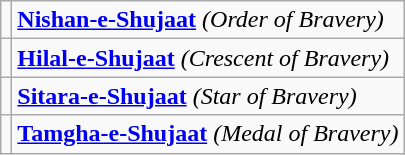<table class="wikitable">
<tr>
<td></td>
<td><strong><a href='#'>Nishan-e-Shujaat</a></strong> <em>(Order of Bravery)</em></td>
</tr>
<tr>
<td></td>
<td><strong><a href='#'>Hilal-e-Shujaat</a></strong> <em>(Crescent of Bravery)</em></td>
</tr>
<tr>
<td></td>
<td><strong><a href='#'>Sitara-e-Shujaat</a></strong> <em>(Star of Bravery)</em></td>
</tr>
<tr>
<td></td>
<td><strong><a href='#'>Tamgha-e-Shujaat</a></strong> <em>(Medal of Bravery)</em></td>
</tr>
</table>
